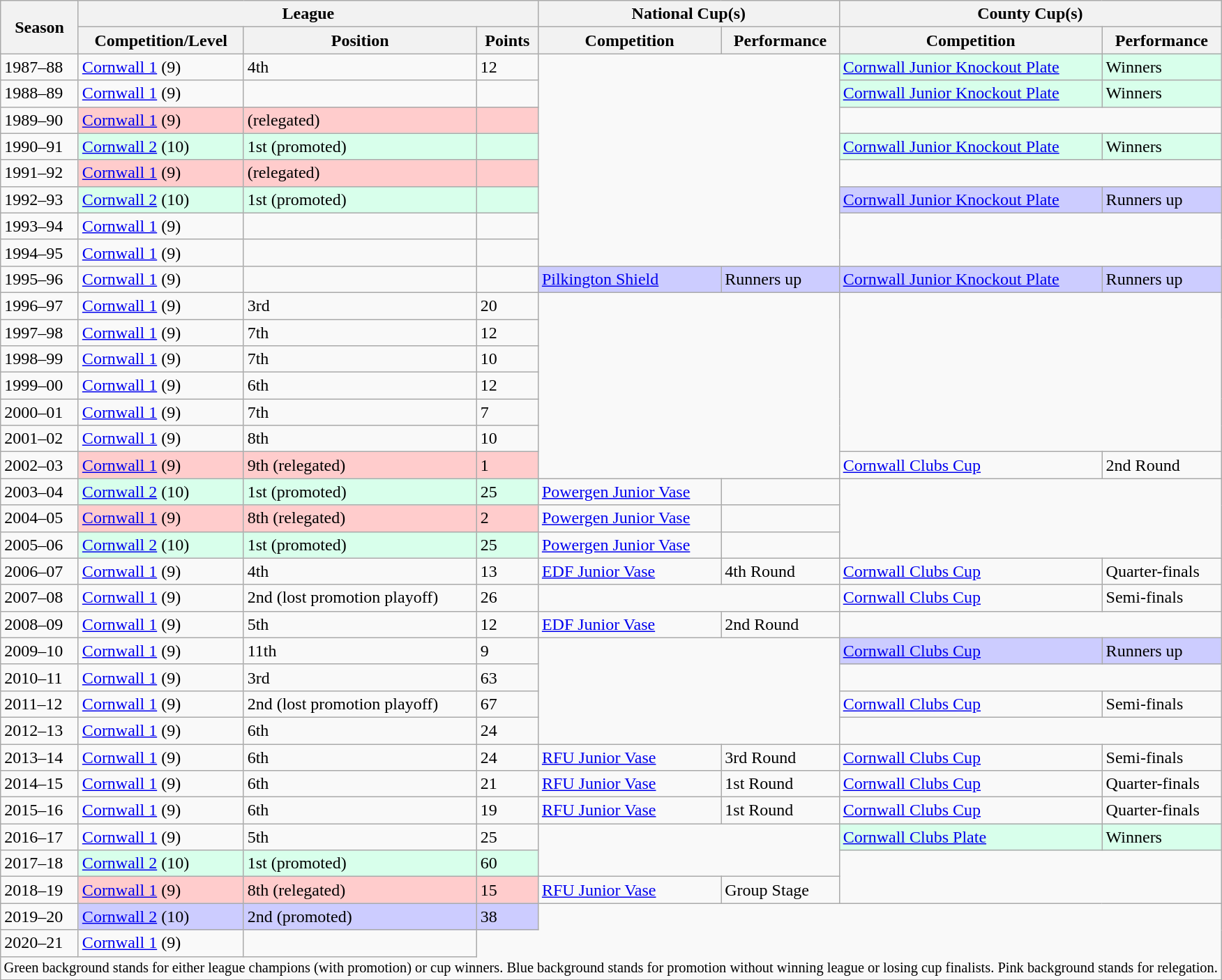<table class="wikitable">
<tr>
<th rowspan="2">Season</th>
<th colspan="3">League</th>
<th colspan="2">National Cup(s)</th>
<th colspan="2">County Cup(s)</th>
</tr>
<tr>
<th>Competition/Level</th>
<th>Position</th>
<th>Points</th>
<th>Competition</th>
<th>Performance</th>
<th>Competition</th>
<th>Performance</th>
</tr>
<tr>
<td>1987–88</td>
<td><a href='#'>Cornwall 1</a> (9)</td>
<td>4th</td>
<td>12</td>
<td rowspan=8 colspan=2></td>
<td style="background:#d8ffeb"><a href='#'>Cornwall Junior Knockout Plate</a></td>
<td style="background:#d8ffeb">Winners</td>
</tr>
<tr>
<td>1988–89</td>
<td><a href='#'>Cornwall 1</a> (9)</td>
<td></td>
<td></td>
<td style="background:#d8ffeb"><a href='#'>Cornwall Junior Knockout Plate</a></td>
<td style="background:#d8ffeb">Winners</td>
</tr>
<tr>
<td>1989–90</td>
<td style="background:#ffcccc;"><a href='#'>Cornwall 1</a> (9)</td>
<td style="background:#ffcccc;">(relegated)</td>
<td style="background:#ffcccc;"></td>
</tr>
<tr>
<td>1990–91</td>
<td style="background:#d8ffeb"><a href='#'>Cornwall 2</a> (10)</td>
<td style="background:#d8ffeb">1st (promoted)</td>
<td style="background:#d8ffeb"></td>
<td style="background:#d8ffeb"><a href='#'>Cornwall Junior Knockout Plate</a></td>
<td style="background:#d8ffeb">Winners</td>
</tr>
<tr>
<td>1991–92</td>
<td style="background:#ffcccc;"><a href='#'>Cornwall 1</a> (9)</td>
<td style="background:#ffcccc;">(relegated)</td>
<td style="background:#ffcccc;"></td>
</tr>
<tr>
<td>1992–93</td>
<td style="background:#d8ffeb"><a href='#'>Cornwall 2</a> (10)</td>
<td style="background:#d8ffeb">1st (promoted)</td>
<td style="background:#d8ffeb"></td>
<td style="background:#ccccff"><a href='#'>Cornwall Junior Knockout Plate</a></td>
<td style="background:#ccccff">Runners up</td>
</tr>
<tr>
<td>1993–94</td>
<td><a href='#'>Cornwall 1</a> (9)</td>
<td></td>
<td></td>
</tr>
<tr>
<td>1994–95</td>
<td><a href='#'>Cornwall 1</a> (9)</td>
<td></td>
<td></td>
</tr>
<tr>
<td>1995–96</td>
<td><a href='#'>Cornwall 1</a> (9)</td>
<td></td>
<td></td>
<td style="background:#ccccff"><a href='#'>Pilkington Shield</a></td>
<td style="background:#ccccff">Runners up</td>
<td style="background:#ccccff"><a href='#'>Cornwall Junior Knockout Plate</a></td>
<td style="background:#ccccff">Runners up</td>
</tr>
<tr>
<td>1996–97</td>
<td><a href='#'>Cornwall 1</a> (9)</td>
<td>3rd</td>
<td>20</td>
<td rowspan=7 colspan=2></td>
</tr>
<tr>
<td>1997–98</td>
<td><a href='#'>Cornwall 1</a> (9)</td>
<td>7th</td>
<td>12</td>
</tr>
<tr>
<td>1998–99</td>
<td><a href='#'>Cornwall 1</a> (9)</td>
<td>7th</td>
<td>10</td>
</tr>
<tr>
<td>1999–00</td>
<td><a href='#'>Cornwall 1</a> (9)</td>
<td>6th</td>
<td>12</td>
</tr>
<tr>
<td>2000–01</td>
<td><a href='#'>Cornwall 1</a> (9)</td>
<td>7th</td>
<td>7</td>
</tr>
<tr>
<td>2001–02</td>
<td><a href='#'>Cornwall 1</a> (9)</td>
<td>8th</td>
<td>10</td>
</tr>
<tr>
<td>2002–03</td>
<td style="background:#ffcccc;"><a href='#'>Cornwall 1</a> (9)</td>
<td style="background:#ffcccc;">9th (relegated)</td>
<td style="background:#ffcccc;">1</td>
<td><a href='#'>Cornwall Clubs Cup</a></td>
<td>2nd Round</td>
</tr>
<tr>
<td>2003–04</td>
<td style="background:#d8ffeb"><a href='#'>Cornwall 2</a> (10)</td>
<td style="background:#d8ffeb">1st (promoted)</td>
<td style="background:#d8ffeb">25</td>
<td><a href='#'>Powergen Junior Vase</a></td>
<td></td>
</tr>
<tr>
<td>2004–05</td>
<td style="background:#ffcccc;"><a href='#'>Cornwall 1</a> (9)</td>
<td style="background:#ffcccc;">8th (relegated)</td>
<td style="background:#ffcccc;">2</td>
<td><a href='#'>Powergen Junior Vase</a></td>
<td></td>
</tr>
<tr>
<td>2005–06</td>
<td style="background:#d8ffeb"><a href='#'>Cornwall 2</a> (10)</td>
<td style="background:#d8ffeb">1st (promoted)</td>
<td style="background:#d8ffeb">25</td>
<td><a href='#'>Powergen Junior Vase</a></td>
<td></td>
</tr>
<tr>
<td>2006–07</td>
<td><a href='#'>Cornwall 1</a> (9)</td>
<td>4th</td>
<td>13</td>
<td><a href='#'>EDF Junior Vase</a></td>
<td>4th Round</td>
<td><a href='#'>Cornwall Clubs Cup</a></td>
<td>Quarter-finals</td>
</tr>
<tr>
<td>2007–08</td>
<td><a href='#'>Cornwall 1</a> (9)</td>
<td>2nd (lost promotion playoff)</td>
<td>26</td>
<td rowspan=1 colspan=2></td>
<td><a href='#'>Cornwall Clubs Cup</a></td>
<td>Semi-finals</td>
</tr>
<tr>
<td>2008–09</td>
<td><a href='#'>Cornwall 1</a> (9)</td>
<td>5th</td>
<td>12</td>
<td><a href='#'>EDF Junior Vase</a></td>
<td>2nd Round</td>
</tr>
<tr>
<td>2009–10</td>
<td><a href='#'>Cornwall 1</a> (9)</td>
<td>11th</td>
<td>9</td>
<td rowspan=4 colspan=2></td>
<td style="background:#ccccff"><a href='#'>Cornwall Clubs Cup</a></td>
<td style="background:#ccccff">Runners up</td>
</tr>
<tr>
<td>2010–11</td>
<td><a href='#'>Cornwall 1</a> (9)</td>
<td>3rd</td>
<td>63</td>
</tr>
<tr>
<td>2011–12</td>
<td><a href='#'>Cornwall 1</a> (9)</td>
<td>2nd (lost promotion playoff)</td>
<td>67</td>
<td><a href='#'>Cornwall Clubs Cup</a></td>
<td>Semi-finals</td>
</tr>
<tr>
<td>2012–13</td>
<td><a href='#'>Cornwall 1</a> (9)</td>
<td>6th</td>
<td>24</td>
</tr>
<tr>
<td>2013–14</td>
<td><a href='#'>Cornwall 1</a> (9)</td>
<td>6th</td>
<td>24</td>
<td><a href='#'>RFU Junior Vase</a></td>
<td>3rd Round</td>
<td><a href='#'>Cornwall Clubs Cup</a></td>
<td>Semi-finals</td>
</tr>
<tr>
<td>2014–15</td>
<td><a href='#'>Cornwall 1</a> (9)</td>
<td>6th</td>
<td>21</td>
<td><a href='#'>RFU Junior Vase</a></td>
<td>1st Round</td>
<td><a href='#'>Cornwall Clubs Cup</a></td>
<td>Quarter-finals</td>
</tr>
<tr>
<td>2015–16</td>
<td><a href='#'>Cornwall 1</a> (9)</td>
<td>6th</td>
<td>19</td>
<td><a href='#'>RFU Junior Vase</a></td>
<td>1st Round</td>
<td><a href='#'>Cornwall Clubs Cup</a></td>
<td>Quarter-finals</td>
</tr>
<tr>
<td>2016–17</td>
<td><a href='#'>Cornwall 1</a> (9)</td>
<td>5th</td>
<td>25</td>
<td rowspan=2 colspan=2></td>
<td style="background:#d8ffeb"><a href='#'>Cornwall Clubs Plate</a></td>
<td style="background:#d8ffeb">Winners</td>
</tr>
<tr>
<td>2017–18</td>
<td style="background:#d8ffeb"><a href='#'>Cornwall 2</a> (10)</td>
<td style="background:#d8ffeb">1st (promoted)</td>
<td style="background:#d8ffeb">60</td>
<td rowspan=2 colspan=2></td>
</tr>
<tr>
<td>2018–19</td>
<td style="background:#ffcccc;"><a href='#'>Cornwall 1</a> (9)</td>
<td style="background:#ffcccc;">8th (relegated)</td>
<td style="background:#ffcccc;">15</td>
<td><a href='#'>RFU Junior Vase</a></td>
<td>Group Stage</td>
</tr>
<tr>
<td>2019–20</td>
<td style="background:#ccccff"><a href='#'>Cornwall 2</a> (10)</td>
<td style="background:#ccccff">2nd (promoted)</td>
<td style="background:#ccccff">38</td>
</tr>
<tr>
<td>2020–21</td>
<td><a href='#'>Cornwall 1</a> (9)</td>
<td \></td>
</tr>
<tr>
<td colspan="15" style="border:0px;font-size:85%;"><span>Green background</span> stands for either league champions (with promotion) or cup winners. <span>Blue background</span> stands for promotion without winning league or losing cup finalists. <span>Pink background</span> stands for relegation.<br></td>
</tr>
</table>
